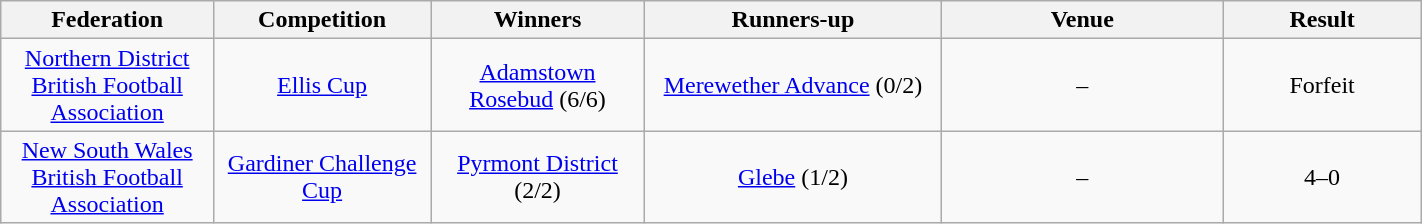<table class="wikitable" width="75%">
<tr>
<th style="width:10em">Federation</th>
<th style="width:10em">Competition</th>
<th style="width:10em">Winners</th>
<th style="width:15em">Runners-up</th>
<th style="width:15em">Venue</th>
<th style="width:10em">Result</th>
</tr>
<tr>
<td align="center"><a href='#'>Northern District British Football Association</a></td>
<td align="center"><a href='#'>Ellis Cup</a></td>
<td align="center"><a href='#'>Adamstown Rosebud</a> (6/6)</td>
<td align="center"><a href='#'>Merewether Advance</a> (0/2)</td>
<td align="center">–</td>
<td align="center">Forfeit</td>
</tr>
<tr>
<td align="center"><a href='#'>New South Wales British Football Association</a></td>
<td align="center"><a href='#'>Gardiner Challenge Cup</a></td>
<td align="center"><a href='#'>Pyrmont District</a> (2/2)</td>
<td align="center"><a href='#'>Glebe</a> (1/2)</td>
<td align="center">–</td>
<td align="center">4–0</td>
</tr>
</table>
